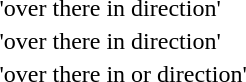<table>
<tr>
<td></td>
<td>'over there in  direction'</td>
</tr>
<tr>
<td></td>
<td>'over there in  direction'</td>
</tr>
<tr>
<td></td>
<td>'over there in  or  direction'</td>
</tr>
</table>
